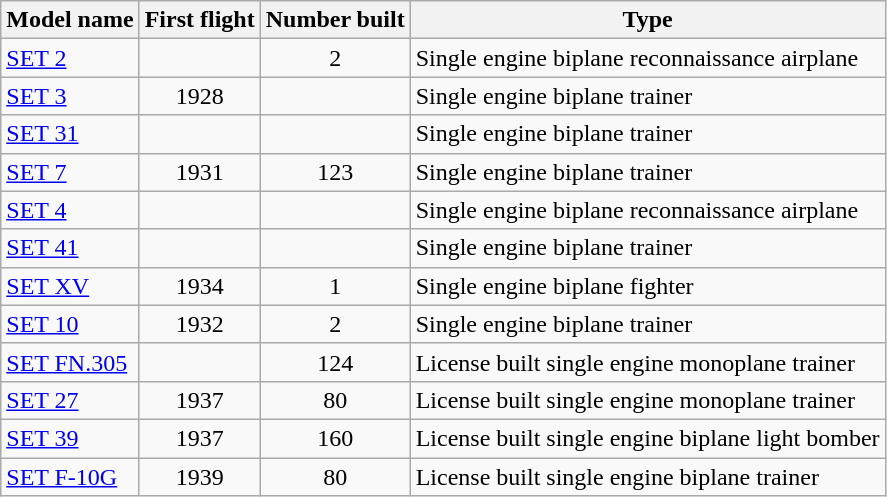<table class="wikitable sortable">
<tr>
<th>Model name</th>
<th>First flight</th>
<th>Number built</th>
<th>Type</th>
</tr>
<tr>
<td align=left><a href='#'>SET 2</a></td>
<td align=center></td>
<td align=center>2</td>
<td align=left>Single engine biplane reconnaissance airplane</td>
</tr>
<tr>
<td align=left><a href='#'>SET 3</a></td>
<td align=center>1928</td>
<td align=center></td>
<td align=left>Single engine biplane trainer</td>
</tr>
<tr>
<td align=left><a href='#'>SET 31</a></td>
<td align=center></td>
<td align=center></td>
<td align=left>Single engine biplane trainer</td>
</tr>
<tr>
<td align=left><a href='#'>SET 7</a></td>
<td align=center>1931</td>
<td align=center>123</td>
<td align=left>Single engine biplane trainer</td>
</tr>
<tr>
<td align=left><a href='#'>SET 4</a></td>
<td align=center></td>
<td align=center></td>
<td align=left>Single engine biplane reconnaissance airplane</td>
</tr>
<tr>
<td align=left><a href='#'>SET 41</a></td>
<td align=center></td>
<td align=center></td>
<td align=left>Single engine biplane trainer</td>
</tr>
<tr>
<td align=left><a href='#'>SET XV</a></td>
<td align=center>1934</td>
<td align=center>1</td>
<td align=left>Single engine biplane fighter</td>
</tr>
<tr>
<td align=left><a href='#'>SET 10</a></td>
<td align=center>1932</td>
<td align=center>2</td>
<td align=left>Single engine biplane trainer</td>
</tr>
<tr>
<td align=left><a href='#'>SET FN.305</a></td>
<td align=center></td>
<td align=center>124</td>
<td align=left>License built single engine monoplane trainer</td>
</tr>
<tr>
<td align=left><a href='#'>SET 27</a></td>
<td align=center>1937</td>
<td align=center>80</td>
<td align=left>License built single engine monoplane trainer</td>
</tr>
<tr>
<td align=left><a href='#'>SET 39</a></td>
<td align=center>1937</td>
<td align=center>160</td>
<td align=left>License built single engine biplane light bomber</td>
</tr>
<tr>
<td align=left><a href='#'>SET F-10G</a></td>
<td align=center>1939</td>
<td align=center>80</td>
<td align=left>License built single engine biplane trainer</td>
</tr>
</table>
